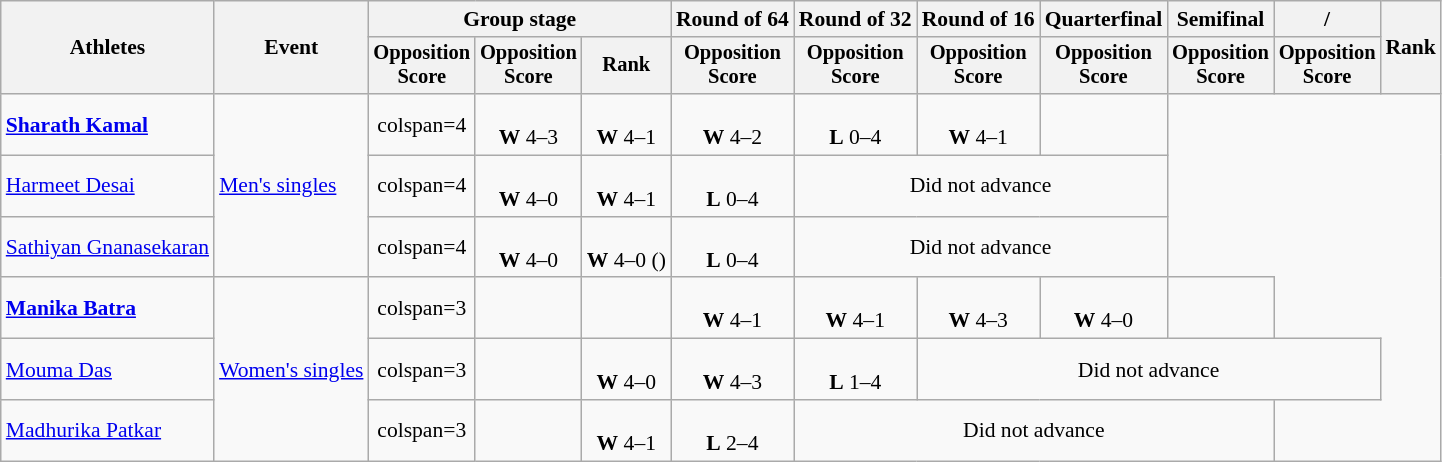<table class=wikitable style=font-size:90%;text-align:center;>
<tr>
<th rowspan=2>Athletes</th>
<th rowspan=2>Event</th>
<th colspan=3>Group stage</th>
<th>Round of 64</th>
<th>Round of 32</th>
<th>Round of 16</th>
<th>Quarterfinal</th>
<th>Semifinal</th>
<th>/</th>
<th rowspan=2>Rank</th>
</tr>
<tr style="font-size:95%">
<th>Opposition<br>Score</th>
<th>Opposition<br>Score</th>
<th>Rank</th>
<th>Opposition<br>Score</th>
<th>Opposition<br>Score</th>
<th>Opposition<br>Score</th>
<th>Opposition<br>Score</th>
<th>Opposition<br>Score</th>
<th>Opposition<br>Score</th>
</tr>
<tr>
<td align=left><strong><a href='#'>Sharath Kamal</a></strong></td>
<td align=left rowspan="3"><a href='#'>Men's singles</a></td>
<td>colspan=4 </td>
<td><br><strong>W</strong> 4–3</td>
<td><br><strong>W</strong> 4–1</td>
<td><br><strong>W</strong> 4–2</td>
<td><br><strong>L</strong> 0–4</td>
<td><br><strong>W</strong> 4–1</td>
<td></td>
</tr>
<tr>
<td align=left><a href='#'>Harmeet Desai</a></td>
<td>colspan=4 </td>
<td><br><strong>W</strong> 4–0</td>
<td><br><strong>W</strong> 4–1</td>
<td><br><strong>L</strong> 0–4</td>
<td colspan=3>Did not advance</td>
</tr>
<tr>
<td align=left><a href='#'>Sathiyan Gnanasekaran</a></td>
<td>colspan=4 </td>
<td><br><strong>W</strong> 4–0</td>
<td><br><strong>W</strong> 4–0 ()</td>
<td><br><strong>L</strong> 0–4</td>
<td colspan=3>Did not advance</td>
</tr>
<tr>
<td align=left><strong><a href='#'>Manika Batra</a></strong></td>
<td align=left rowspan="3"><a href='#'>Women's singles</a></td>
<td>colspan=3 </td>
<td></td>
<td></td>
<td><br><strong>W</strong> 4–1</td>
<td><br><strong>W</strong> 4–1</td>
<td><br><strong>W</strong> 4–3</td>
<td><br><strong>W</strong> 4–0</td>
<td></td>
</tr>
<tr>
<td align=left><a href='#'>Mouma Das</a></td>
<td>colspan=3 </td>
<td></td>
<td><br><strong>W</strong> 4–0</td>
<td><br><strong>W</strong> 4–3</td>
<td><br><strong>L</strong> 1–4</td>
<td colspan=4>Did not advance</td>
</tr>
<tr>
<td align=left><a href='#'>Madhurika Patkar</a></td>
<td>colspan=3 </td>
<td></td>
<td><br><strong>W</strong> 4–1</td>
<td><br><strong>L</strong> 2–4</td>
<td colspan=4>Did not advance</td>
</tr>
</table>
